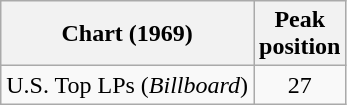<table class="wikitable sortable">
<tr>
<th>Chart (1969)</th>
<th>Peak<br>position</th>
</tr>
<tr>
<td>U.S. Top LPs (<em>Billboard</em>)</td>
<td align="center">27</td>
</tr>
</table>
